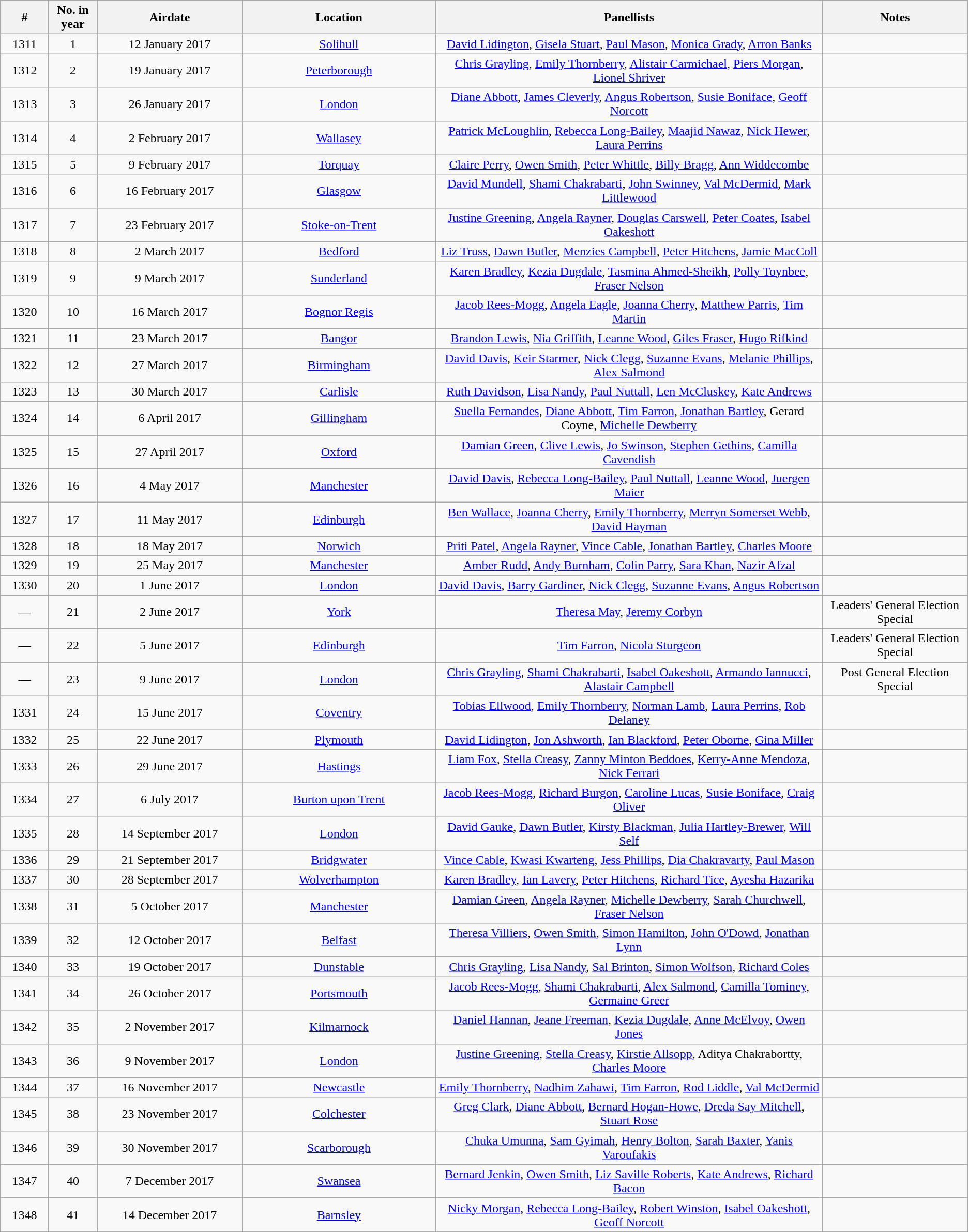<table class="wikitable" style="text-align:center;">
<tr>
<th style="width:5%;">#</th>
<th style="width:5%;">No. in year</th>
<th style="width:15%;">Airdate</th>
<th style="width:20%;">Location</th>
<th style="width:40%;">Panellists</th>
<th style="width:40%;">Notes</th>
</tr>
<tr>
<td>1311</td>
<td>1</td>
<td>12 January 2017</td>
<td><a href='#'>Solihull</a></td>
<td><a href='#'>David Lidington</a>, <a href='#'>Gisela Stuart</a>, <a href='#'>Paul Mason</a>, <a href='#'>Monica Grady</a>, <a href='#'>Arron Banks</a></td>
<td></td>
</tr>
<tr>
<td>1312</td>
<td>2</td>
<td>19 January 2017</td>
<td><a href='#'>Peterborough</a></td>
<td><a href='#'>Chris Grayling</a>, <a href='#'>Emily Thornberry</a>, <a href='#'>Alistair Carmichael</a>, <a href='#'>Piers Morgan</a>, <a href='#'>Lionel Shriver</a></td>
<td></td>
</tr>
<tr>
<td>1313</td>
<td>3</td>
<td>26 January 2017</td>
<td><a href='#'>London</a></td>
<td><a href='#'>Diane Abbott</a>, <a href='#'>James Cleverly</a>, <a href='#'>Angus Robertson</a>, <a href='#'>Susie Boniface</a>, <a href='#'>Geoff Norcott</a></td>
<td></td>
</tr>
<tr>
<td>1314</td>
<td>4</td>
<td>2 February 2017</td>
<td><a href='#'>Wallasey</a></td>
<td><a href='#'>Patrick McLoughlin</a>, <a href='#'>Rebecca Long-Bailey</a>, <a href='#'>Maajid Nawaz</a>, <a href='#'>Nick Hewer</a>, <a href='#'>Laura Perrins</a></td>
<td></td>
</tr>
<tr>
<td>1315</td>
<td>5</td>
<td>9 February 2017</td>
<td><a href='#'>Torquay</a></td>
<td><a href='#'>Claire Perry</a>, <a href='#'>Owen Smith</a>, <a href='#'>Peter Whittle</a>, <a href='#'>Billy Bragg</a>, <a href='#'>Ann Widdecombe</a></td>
<td></td>
</tr>
<tr>
<td>1316</td>
<td>6</td>
<td>16 February 2017</td>
<td><a href='#'>Glasgow</a></td>
<td><a href='#'>David Mundell</a>, <a href='#'>Shami Chakrabarti</a>, <a href='#'>John Swinney</a>, <a href='#'>Val McDermid</a>, <a href='#'>Mark Littlewood</a></td>
<td></td>
</tr>
<tr>
<td>1317</td>
<td>7</td>
<td>23 February 2017</td>
<td><a href='#'>Stoke-on-Trent</a></td>
<td><a href='#'>Justine Greening</a>, <a href='#'>Angela Rayner</a>, <a href='#'>Douglas Carswell</a>, <a href='#'>Peter Coates</a>, <a href='#'>Isabel Oakeshott</a></td>
<td></td>
</tr>
<tr>
<td>1318</td>
<td>8</td>
<td>2 March 2017</td>
<td><a href='#'>Bedford</a></td>
<td><a href='#'>Liz Truss</a>, <a href='#'>Dawn Butler</a>, <a href='#'>Menzies Campbell</a>, <a href='#'>Peter Hitchens</a>, <a href='#'>Jamie MacColl</a></td>
<td></td>
</tr>
<tr>
<td>1319</td>
<td>9</td>
<td>9 March 2017</td>
<td><a href='#'>Sunderland</a></td>
<td><a href='#'>Karen Bradley</a>, <a href='#'>Kezia Dugdale</a>, <a href='#'>Tasmina Ahmed-Sheikh</a>, <a href='#'>Polly Toynbee</a>, <a href='#'>Fraser Nelson</a></td>
<td></td>
</tr>
<tr>
<td>1320</td>
<td>10</td>
<td>16 March 2017</td>
<td><a href='#'>Bognor Regis</a></td>
<td><a href='#'>Jacob Rees-Mogg</a>, <a href='#'>Angela Eagle</a>, <a href='#'>Joanna Cherry</a>, <a href='#'>Matthew Parris</a>, <a href='#'>Tim Martin</a></td>
<td></td>
</tr>
<tr>
<td>1321</td>
<td>11</td>
<td>23 March 2017</td>
<td><a href='#'>Bangor</a></td>
<td><a href='#'>Brandon Lewis</a>, <a href='#'>Nia Griffith</a>, <a href='#'>Leanne Wood</a>, <a href='#'>Giles Fraser</a>, <a href='#'>Hugo Rifkind</a></td>
<td></td>
</tr>
<tr>
<td>1322</td>
<td>12</td>
<td>27 March 2017</td>
<td><a href='#'>Birmingham</a></td>
<td><a href='#'>David Davis</a>, <a href='#'>Keir Starmer</a>, <a href='#'>Nick Clegg</a>, <a href='#'>Suzanne Evans</a>, <a href='#'>Melanie Phillips</a>, <a href='#'>Alex Salmond</a></td>
<td></td>
</tr>
<tr>
<td>1323</td>
<td>13</td>
<td>30 March 2017</td>
<td><a href='#'>Carlisle</a></td>
<td><a href='#'>Ruth Davidson</a>, <a href='#'>Lisa Nandy</a>, <a href='#'>Paul Nuttall</a>, <a href='#'>Len McCluskey</a>, <a href='#'>Kate Andrews</a></td>
<td></td>
</tr>
<tr>
<td>1324</td>
<td>14</td>
<td>6 April 2017</td>
<td><a href='#'>Gillingham</a></td>
<td><a href='#'>Suella Fernandes</a>, <a href='#'>Diane Abbott</a>, <a href='#'>Tim Farron</a>, <a href='#'>Jonathan Bartley</a>, Gerard Coyne, <a href='#'>Michelle Dewberry</a></td>
<td></td>
</tr>
<tr>
<td>1325</td>
<td>15</td>
<td>27 April 2017</td>
<td><a href='#'>Oxford</a></td>
<td><a href='#'>Damian Green</a>, <a href='#'>Clive Lewis</a>, <a href='#'>Jo Swinson</a>, <a href='#'>Stephen Gethins</a>, <a href='#'>Camilla Cavendish</a></td>
<td></td>
</tr>
<tr>
<td>1326</td>
<td>16</td>
<td>4 May 2017</td>
<td><a href='#'>Manchester</a></td>
<td><a href='#'>David Davis</a>, <a href='#'>Rebecca Long-Bailey</a>, <a href='#'>Paul Nuttall</a>, <a href='#'>Leanne Wood</a>, <a href='#'>Juergen Maier</a></td>
<td></td>
</tr>
<tr>
<td>1327</td>
<td>17</td>
<td>11 May 2017</td>
<td><a href='#'>Edinburgh</a></td>
<td><a href='#'>Ben Wallace</a>, <a href='#'>Joanna Cherry</a>, <a href='#'>Emily Thornberry</a>, <a href='#'>Merryn Somerset Webb</a>, <a href='#'>David Hayman</a></td>
<td></td>
</tr>
<tr>
<td>1328</td>
<td>18</td>
<td>18 May 2017</td>
<td><a href='#'>Norwich</a></td>
<td><a href='#'>Priti Patel</a>, <a href='#'>Angela Rayner</a>, <a href='#'>Vince Cable</a>, <a href='#'>Jonathan Bartley</a>, <a href='#'>Charles Moore</a></td>
<td></td>
</tr>
<tr>
<td>1329</td>
<td>19</td>
<td>25 May 2017</td>
<td><a href='#'>Manchester</a></td>
<td><a href='#'>Amber Rudd</a>, <a href='#'>Andy Burnham</a>, <a href='#'>Colin Parry</a>, <a href='#'>Sara Khan</a>, <a href='#'>Nazir Afzal</a></td>
<td></td>
</tr>
<tr>
<td>1330</td>
<td>20</td>
<td>1 June 2017</td>
<td><a href='#'>London</a></td>
<td><a href='#'>David Davis</a>, <a href='#'>Barry Gardiner</a>, <a href='#'>Nick Clegg</a>, <a href='#'>Suzanne Evans</a>, <a href='#'>Angus Robertson</a></td>
<td></td>
</tr>
<tr>
<td>—</td>
<td>21</td>
<td>2 June 2017</td>
<td><a href='#'>York</a></td>
<td><a href='#'>Theresa May</a>, <a href='#'>Jeremy Corbyn</a></td>
<td>Leaders' General Election Special</td>
</tr>
<tr>
<td>—</td>
<td>22</td>
<td>5 June 2017</td>
<td><a href='#'>Edinburgh</a></td>
<td><a href='#'>Tim Farron</a>, <a href='#'>Nicola Sturgeon</a></td>
<td>Leaders' General Election Special</td>
</tr>
<tr>
<td>—</td>
<td>23</td>
<td>9 June 2017</td>
<td><a href='#'>London</a></td>
<td><a href='#'>Chris Grayling</a>, <a href='#'>Shami Chakrabarti</a>, <a href='#'>Isabel Oakeshott</a>, <a href='#'>Armando Iannucci</a>, <a href='#'>Alastair Campbell</a></td>
<td>Post General Election Special</td>
</tr>
<tr>
<td>1331</td>
<td>24</td>
<td>15 June 2017</td>
<td><a href='#'>Coventry</a></td>
<td><a href='#'>Tobias Ellwood</a>, <a href='#'>Emily Thornberry</a>, <a href='#'>Norman Lamb</a>, <a href='#'>Laura Perrins</a>, <a href='#'>Rob Delaney</a></td>
<td></td>
</tr>
<tr>
<td>1332</td>
<td>25</td>
<td>22 June 2017</td>
<td><a href='#'>Plymouth</a></td>
<td><a href='#'>David Lidington</a>, <a href='#'>Jon Ashworth</a>, <a href='#'>Ian Blackford</a>, <a href='#'>Peter Oborne</a>, <a href='#'>Gina Miller</a></td>
<td></td>
</tr>
<tr>
<td>1333</td>
<td>26</td>
<td>29 June 2017</td>
<td><a href='#'>Hastings</a></td>
<td><a href='#'>Liam Fox</a>, <a href='#'>Stella Creasy</a>, <a href='#'>Zanny Minton Beddoes</a>, <a href='#'>Kerry-Anne Mendoza</a>, <a href='#'>Nick Ferrari</a></td>
<td></td>
</tr>
<tr>
<td>1334</td>
<td>27</td>
<td>6 July 2017</td>
<td><a href='#'>Burton upon Trent</a></td>
<td><a href='#'>Jacob Rees-Mogg</a>, <a href='#'>Richard Burgon</a>, <a href='#'>Caroline Lucas</a>, <a href='#'>Susie Boniface</a>, <a href='#'>Craig Oliver</a></td>
<td></td>
</tr>
<tr>
<td>1335</td>
<td>28</td>
<td>14 September 2017</td>
<td><a href='#'>London</a></td>
<td><a href='#'>David Gauke</a>, <a href='#'>Dawn Butler</a>, <a href='#'>Kirsty Blackman</a>, <a href='#'>Julia Hartley-Brewer</a>, <a href='#'>Will Self</a></td>
<td></td>
</tr>
<tr>
<td>1336</td>
<td>29</td>
<td>21 September 2017</td>
<td><a href='#'>Bridgwater</a></td>
<td><a href='#'>Vince Cable</a>, <a href='#'>Kwasi Kwarteng</a>, <a href='#'>Jess Phillips</a>, <a href='#'>Dia Chakravarty</a>, <a href='#'>Paul Mason</a></td>
<td></td>
</tr>
<tr>
<td>1337</td>
<td>30</td>
<td>28 September 2017</td>
<td><a href='#'>Wolverhampton</a></td>
<td><a href='#'>Karen Bradley</a>, <a href='#'>Ian Lavery</a>, <a href='#'>Peter Hitchens</a>, <a href='#'>Richard Tice</a>, <a href='#'>Ayesha Hazarika</a></td>
<td></td>
</tr>
<tr>
<td>1338</td>
<td>31</td>
<td>5 October 2017</td>
<td><a href='#'>Manchester</a></td>
<td><a href='#'>Damian Green</a>, <a href='#'>Angela Rayner</a>, <a href='#'>Michelle Dewberry</a>, <a href='#'>Sarah Churchwell</a>, <a href='#'>Fraser Nelson</a></td>
<td></td>
</tr>
<tr>
<td>1339</td>
<td>32</td>
<td>12 October 2017</td>
<td><a href='#'>Belfast</a></td>
<td><a href='#'>Theresa Villiers</a>, <a href='#'>Owen Smith</a>, <a href='#'>Simon Hamilton</a>, <a href='#'>John O'Dowd</a>, <a href='#'>Jonathan Lynn</a></td>
<td></td>
</tr>
<tr>
<td>1340</td>
<td>33</td>
<td>19 October 2017</td>
<td><a href='#'>Dunstable</a></td>
<td><a href='#'>Chris Grayling</a>, <a href='#'>Lisa Nandy</a>, <a href='#'>Sal Brinton</a>, <a href='#'>Simon Wolfson</a>, <a href='#'>Richard Coles</a></td>
<td></td>
</tr>
<tr>
<td>1341</td>
<td>34</td>
<td>26 October 2017</td>
<td><a href='#'>Portsmouth</a></td>
<td><a href='#'>Jacob Rees-Mogg</a>, <a href='#'>Shami Chakrabarti</a>, <a href='#'>Alex Salmond</a>, <a href='#'>Camilla Tominey</a>, <a href='#'>Germaine Greer</a></td>
<td></td>
</tr>
<tr>
<td>1342</td>
<td>35</td>
<td>2 November 2017</td>
<td><a href='#'>Kilmarnock</a></td>
<td><a href='#'>Daniel Hannan</a>, <a href='#'>Jeane Freeman</a>, <a href='#'>Kezia Dugdale</a>, <a href='#'>Anne McElvoy</a>, <a href='#'>Owen Jones</a></td>
<td></td>
</tr>
<tr>
<td>1343</td>
<td>36</td>
<td>9 November 2017</td>
<td><a href='#'>London</a></td>
<td><a href='#'>Justine Greening</a>, <a href='#'>Stella Creasy</a>, <a href='#'>Kirstie Allsopp</a>, Aditya Chakrabortty, <a href='#'>Charles Moore</a></td>
<td></td>
</tr>
<tr>
<td>1344</td>
<td>37</td>
<td>16 November 2017</td>
<td><a href='#'>Newcastle</a></td>
<td><a href='#'>Emily Thornberry</a>, <a href='#'>Nadhim Zahawi</a>, <a href='#'>Tim Farron</a>, <a href='#'>Rod Liddle</a>, <a href='#'>Val McDermid</a></td>
<td></td>
</tr>
<tr>
<td>1345</td>
<td>38</td>
<td>23 November 2017</td>
<td><a href='#'>Colchester</a></td>
<td><a href='#'>Greg Clark</a>, <a href='#'>Diane Abbott</a>, <a href='#'>Bernard Hogan-Howe</a>, <a href='#'>Dreda Say Mitchell</a>, <a href='#'>Stuart Rose</a></td>
<td></td>
</tr>
<tr>
<td>1346</td>
<td>39</td>
<td>30 November 2017</td>
<td><a href='#'>Scarborough</a></td>
<td><a href='#'>Chuka Umunna</a>, <a href='#'>Sam Gyimah</a>, <a href='#'>Henry Bolton</a>, <a href='#'>Sarah Baxter</a>, <a href='#'>Yanis Varoufakis</a></td>
<td></td>
</tr>
<tr>
<td>1347</td>
<td>40</td>
<td>7 December 2017</td>
<td><a href='#'>Swansea</a></td>
<td><a href='#'>Bernard Jenkin</a>, <a href='#'>Owen Smith</a>, <a href='#'>Liz Saville Roberts</a>, <a href='#'>Kate Andrews</a>, <a href='#'>Richard Bacon</a></td>
<td></td>
</tr>
<tr>
<td>1348</td>
<td>41</td>
<td>14 December 2017</td>
<td><a href='#'>Barnsley</a></td>
<td><a href='#'>Nicky Morgan</a>, <a href='#'>Rebecca Long-Bailey</a>, <a href='#'>Robert Winston</a>, <a href='#'>Isabel Oakeshott</a>, <a href='#'>Geoff Norcott</a></td>
<td></td>
</tr>
</table>
